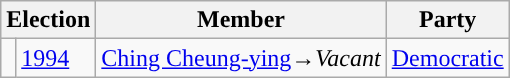<table class="wikitable">
<tr>
<th colspan="2">Election</th>
<th>Member</th>
<th>Party</th>
</tr>
<tr>
<td style="background-color: "></td>
<td><a href='#'>1994</a></td>
<td><a href='#'>Ching Cheung-ying</a>→<em>Vacant</em></td>
<td><a href='#'>Democratic</a></td>
</tr>
</table>
